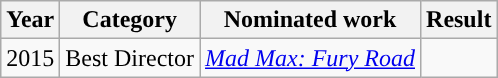<table class="wikitable">
<tr>
<th>Year</th>
<th>Category</th>
<th>Nominated work</th>
<th>Result</th>
</tr>
<tr>
<td>2015</td>
<td>Best Director</td>
<td><em><a href='#'>Mad Max: Fury Road</a></em></td>
<td></td>
</tr>
</table>
